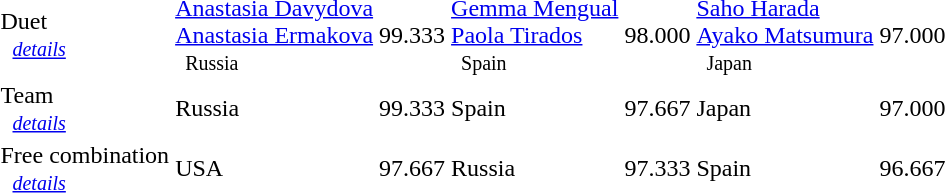<table>
<tr>
<td>Duet<br>   <small><em><a href='#'>details</a></em></small></td>
<td><a href='#'>Anastasia Davydova</a> <br> <a href='#'>Anastasia Ermakova</a> <small><br>   Russia </small></td>
<td>99.333</td>
<td><a href='#'>Gemma Mengual</a> <br> <a href='#'>Paola Tirados</a> <small><br>   Spain </small></td>
<td>98.000</td>
<td><a href='#'>Saho Harada</a> <br> <a href='#'>Ayako Matsumura</a> <small><br>   Japan </small></td>
<td>97.000</td>
</tr>
<tr>
<td>Team<br>   <small><em><a href='#'>details</a></em></small></td>
<td> Russia</td>
<td>99.333</td>
<td> Spain</td>
<td>97.667</td>
<td> Japan</td>
<td>97.000</td>
</tr>
<tr>
<td>Free combination<br>   <small><em><a href='#'>details</a></em></small></td>
<td> USA</td>
<td>97.667</td>
<td> Russia</td>
<td>97.333</td>
<td> Spain</td>
<td>96.667</td>
</tr>
<tr>
</tr>
</table>
